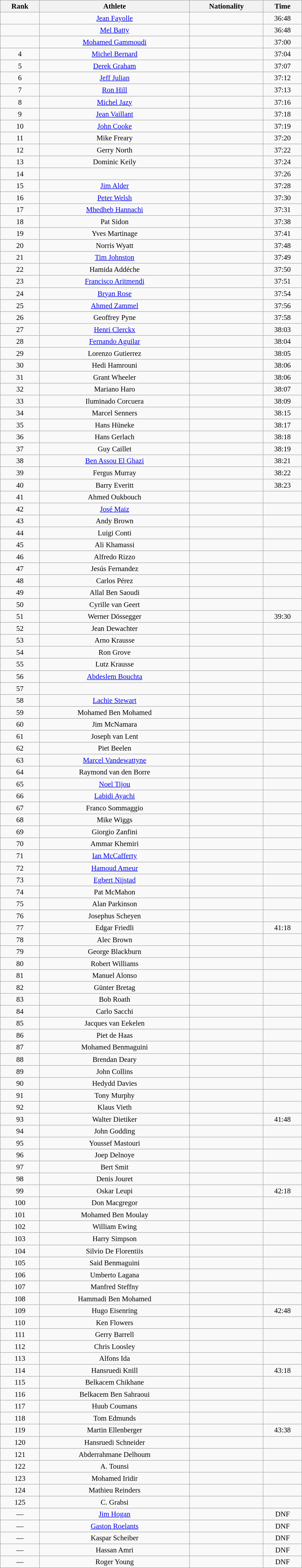<table class="wikitable sortable" style=" text-align:center; font-size:95%;" width="50%">
<tr>
<th>Rank</th>
<th>Athlete</th>
<th>Nationality</th>
<th>Time</th>
</tr>
<tr>
<td align=center></td>
<td><a href='#'>Jean Fayolle</a></td>
<td></td>
<td>36:48</td>
</tr>
<tr>
<td align=center></td>
<td><a href='#'>Mel Batty</a></td>
<td></td>
<td>36:48</td>
</tr>
<tr>
<td align=center></td>
<td><a href='#'>Mohamed Gammoudi</a></td>
<td></td>
<td>37:00</td>
</tr>
<tr>
<td align=center>4</td>
<td><a href='#'>Michel Bernard</a></td>
<td></td>
<td>37:04</td>
</tr>
<tr>
<td align=center>5</td>
<td><a href='#'>Derek Graham</a></td>
<td></td>
<td>37:07</td>
</tr>
<tr>
<td align=center>6</td>
<td><a href='#'>Jeff Julian</a></td>
<td></td>
<td>37:12</td>
</tr>
<tr>
<td align=center>7</td>
<td><a href='#'>Ron Hill</a></td>
<td></td>
<td>37:13</td>
</tr>
<tr>
<td align=center>8</td>
<td><a href='#'>Michel Jazy</a></td>
<td></td>
<td>37:16</td>
</tr>
<tr>
<td align=center>9</td>
<td><a href='#'>Jean Vaillant</a></td>
<td></td>
<td>37:18</td>
</tr>
<tr>
<td align=center>10</td>
<td><a href='#'>John Cooke</a></td>
<td></td>
<td>37:19</td>
</tr>
<tr>
<td align=center>11</td>
<td>Mike Freary</td>
<td></td>
<td>37:20</td>
</tr>
<tr>
<td align=center>12</td>
<td>Gerry North</td>
<td></td>
<td>37:22</td>
</tr>
<tr>
<td align=center>13</td>
<td>Dominic Keily</td>
<td></td>
<td>37:24</td>
</tr>
<tr>
<td align=center>14</td>
<td></td>
<td></td>
<td>37:26</td>
</tr>
<tr>
<td align=center>15</td>
<td><a href='#'>Jim Alder</a></td>
<td></td>
<td>37:28</td>
</tr>
<tr>
<td align=center>16</td>
<td><a href='#'>Peter Welsh</a></td>
<td></td>
<td>37:30</td>
</tr>
<tr>
<td align=center>17</td>
<td><a href='#'>Mhedheb Hannachi</a></td>
<td></td>
<td>37:31</td>
</tr>
<tr>
<td align=center>18</td>
<td>Pat Sidon</td>
<td></td>
<td>37:38</td>
</tr>
<tr>
<td align=center>19</td>
<td>Yves Martinage</td>
<td></td>
<td>37:41</td>
</tr>
<tr>
<td align=center>20</td>
<td>Norris Wyatt</td>
<td></td>
<td>37:48</td>
</tr>
<tr>
<td align=center>21</td>
<td><a href='#'>Tim Johnston</a></td>
<td></td>
<td>37:49</td>
</tr>
<tr>
<td align=center>22</td>
<td>Hamida Addéche</td>
<td></td>
<td>37:50</td>
</tr>
<tr>
<td align=center>23</td>
<td><a href='#'>Francisco Aritmendi</a></td>
<td></td>
<td>37:51</td>
</tr>
<tr>
<td align=center>24</td>
<td><a href='#'>Bryan Rose</a></td>
<td></td>
<td>37:54</td>
</tr>
<tr>
<td align=center>25</td>
<td><a href='#'>Ahmed Zammel</a></td>
<td></td>
<td>37:56</td>
</tr>
<tr>
<td align=center>26</td>
<td>Geoffrey Pyne</td>
<td></td>
<td>37:58</td>
</tr>
<tr>
<td align=center>27</td>
<td><a href='#'>Henri Clerckx</a></td>
<td></td>
<td>38:03</td>
</tr>
<tr>
<td align=center>28</td>
<td><a href='#'>Fernando Aguilar</a></td>
<td></td>
<td>38:04</td>
</tr>
<tr>
<td align=center>29</td>
<td>Lorenzo Gutierrez</td>
<td></td>
<td>38:05</td>
</tr>
<tr>
<td align=center>30</td>
<td>Hedi Hamrouni</td>
<td></td>
<td>38:06</td>
</tr>
<tr>
<td align=center>31</td>
<td>Grant Wheeler</td>
<td></td>
<td>38:06</td>
</tr>
<tr>
<td align=center>32</td>
<td>Mariano Haro</td>
<td></td>
<td>38:07</td>
</tr>
<tr>
<td align=center>33</td>
<td>Iluminado Corcuera</td>
<td></td>
<td>38:09</td>
</tr>
<tr>
<td align=center>34</td>
<td>Marcel Senners</td>
<td></td>
<td>38:15</td>
</tr>
<tr>
<td align=center>35</td>
<td>Hans Hüneke</td>
<td></td>
<td>38:17</td>
</tr>
<tr>
<td align=center>36</td>
<td>Hans Gerlach</td>
<td></td>
<td>38:18</td>
</tr>
<tr>
<td align=center>37</td>
<td>Guy Caillet</td>
<td></td>
<td>38:19</td>
</tr>
<tr>
<td align=center>38</td>
<td><a href='#'>Ben Assou El Ghazi</a></td>
<td></td>
<td>38:21</td>
</tr>
<tr>
<td align=center>39</td>
<td>Fergus Murray</td>
<td></td>
<td>38:22</td>
</tr>
<tr>
<td align=center>40</td>
<td>Barry Everitt</td>
<td></td>
<td>38:23</td>
</tr>
<tr>
<td align=center>41</td>
<td>Ahmed Oukbouch</td>
<td></td>
<td></td>
</tr>
<tr>
<td align=center>42</td>
<td><a href='#'>José Maiz</a></td>
<td></td>
<td></td>
</tr>
<tr>
<td align=center>43</td>
<td>Andy Brown</td>
<td></td>
<td></td>
</tr>
<tr>
<td align=center>44</td>
<td>Luigi Conti</td>
<td></td>
<td></td>
</tr>
<tr>
<td align=center>45</td>
<td>Ali Khamassi</td>
<td></td>
<td></td>
</tr>
<tr>
<td align=center>46</td>
<td>Alfredo Rizzo</td>
<td></td>
<td></td>
</tr>
<tr>
<td align=center>47</td>
<td>Jesús Fernandez</td>
<td></td>
<td></td>
</tr>
<tr>
<td align=center>48</td>
<td>Carlos Pérez</td>
<td></td>
<td></td>
</tr>
<tr>
<td align=center>49</td>
<td>Allal Ben Saoudi</td>
<td></td>
<td></td>
</tr>
<tr>
<td align=center>50</td>
<td>Cyrille van Geert</td>
<td></td>
<td></td>
</tr>
<tr>
<td align=center>51</td>
<td>Werner Dössegger</td>
<td></td>
<td>39:30</td>
</tr>
<tr>
<td align=center>52</td>
<td>Jean Dewachter</td>
<td></td>
<td></td>
</tr>
<tr>
<td align=center>53</td>
<td>Arno Krausse</td>
<td></td>
<td></td>
</tr>
<tr>
<td align=center>54</td>
<td>Ron Grove</td>
<td></td>
<td></td>
</tr>
<tr>
<td align=center>55</td>
<td>Lutz Krausse</td>
<td></td>
<td></td>
</tr>
<tr>
<td align=center>56</td>
<td><a href='#'>Abdeslem Bouchta</a></td>
<td></td>
<td></td>
</tr>
<tr>
<td align=center>57</td>
<td></td>
<td></td>
<td></td>
</tr>
<tr>
<td align=center>58</td>
<td><a href='#'>Lachie Stewart</a></td>
<td></td>
<td></td>
</tr>
<tr>
<td align=center>59</td>
<td>Mohamed Ben Mohamed</td>
<td></td>
<td></td>
</tr>
<tr>
<td align=center>60</td>
<td>Jim McNamara</td>
<td></td>
<td></td>
</tr>
<tr>
<td align=center>61</td>
<td>Joseph van Lent</td>
<td></td>
<td></td>
</tr>
<tr>
<td align=center>62</td>
<td>Piet Beelen</td>
<td></td>
<td></td>
</tr>
<tr>
<td align=center>63</td>
<td><a href='#'>Marcel Vandewattyne</a></td>
<td></td>
<td></td>
</tr>
<tr>
<td align=center>64</td>
<td>Raymond van den Borre</td>
<td></td>
<td></td>
</tr>
<tr>
<td align=center>65</td>
<td><a href='#'>Noel Tijou</a></td>
<td></td>
<td></td>
</tr>
<tr>
<td align=center>66</td>
<td><a href='#'>Labidi Ayachi</a></td>
<td></td>
<td></td>
</tr>
<tr>
<td align=center>67</td>
<td>Franco Sommaggio</td>
<td></td>
<td></td>
</tr>
<tr>
<td align=center>68</td>
<td>Mike Wiggs</td>
<td></td>
<td></td>
</tr>
<tr>
<td align=center>69</td>
<td>Giorgio Zanfini</td>
<td></td>
<td></td>
</tr>
<tr>
<td align=center>70</td>
<td>Ammar Khemiri</td>
<td></td>
<td></td>
</tr>
<tr>
<td align=center>71</td>
<td><a href='#'>Ian McCafferty</a></td>
<td></td>
<td></td>
</tr>
<tr>
<td align=center>72</td>
<td><a href='#'>Hamoud Ameur</a></td>
<td></td>
<td></td>
</tr>
<tr>
<td align=center>73</td>
<td><a href='#'>Egbert Nijstad</a></td>
<td></td>
<td></td>
</tr>
<tr>
<td align=center>74</td>
<td>Pat McMahon</td>
<td></td>
<td></td>
</tr>
<tr>
<td align=center>75</td>
<td>Alan Parkinson</td>
<td></td>
<td></td>
</tr>
<tr>
<td align=center>76</td>
<td>Josephus Scheyen</td>
<td></td>
<td></td>
</tr>
<tr>
<td align=center>77</td>
<td>Edgar Friedli</td>
<td></td>
<td>41:18</td>
</tr>
<tr>
<td align=center>78</td>
<td>Alec Brown</td>
<td></td>
<td></td>
</tr>
<tr>
<td align=center>79</td>
<td>George Blackburn</td>
<td></td>
<td></td>
</tr>
<tr>
<td align=center>80</td>
<td>Robert Williams</td>
<td></td>
<td></td>
</tr>
<tr>
<td align=center>81</td>
<td>Manuel Alonso</td>
<td></td>
<td></td>
</tr>
<tr>
<td align=center>82</td>
<td>Günter Bretag</td>
<td></td>
<td></td>
</tr>
<tr>
<td align=center>83</td>
<td>Bob Roath</td>
<td></td>
<td></td>
</tr>
<tr>
<td align=center>84</td>
<td>Carlo Sacchi</td>
<td></td>
<td></td>
</tr>
<tr>
<td align=center>85</td>
<td>Jacques van Eekelen</td>
<td></td>
<td></td>
</tr>
<tr>
<td align=center>86</td>
<td>Piet de Haas</td>
<td></td>
<td></td>
</tr>
<tr>
<td align=center>87</td>
<td>Mohamed Benmaguini</td>
<td></td>
<td></td>
</tr>
<tr>
<td align=center>88</td>
<td>Brendan Deary</td>
<td></td>
<td></td>
</tr>
<tr>
<td align=center>89</td>
<td>John Collins</td>
<td></td>
<td></td>
</tr>
<tr>
<td align=center>90</td>
<td>Hedydd Davies</td>
<td></td>
<td></td>
</tr>
<tr>
<td align=center>91</td>
<td>Tony Murphy</td>
<td></td>
<td></td>
</tr>
<tr>
<td align=center>92</td>
<td>Klaus Vieth</td>
<td></td>
<td></td>
</tr>
<tr>
<td align=center>93</td>
<td>Walter Dietiker</td>
<td></td>
<td>41:48</td>
</tr>
<tr>
<td align=center>94</td>
<td>John Godding</td>
<td></td>
<td></td>
</tr>
<tr>
<td align=center>95</td>
<td>Youssef Mastouri</td>
<td></td>
<td></td>
</tr>
<tr>
<td align=center>96</td>
<td>Joep Delnoye</td>
<td></td>
<td></td>
</tr>
<tr>
<td align=center>97</td>
<td>Bert Smit</td>
<td></td>
<td></td>
</tr>
<tr>
<td align=center>98</td>
<td>Denis Jouret</td>
<td></td>
<td></td>
</tr>
<tr>
<td align=center>99</td>
<td>Oskar Leupi</td>
<td></td>
<td>42:18</td>
</tr>
<tr>
<td align=center>100</td>
<td>Don Macgregor</td>
<td></td>
<td></td>
</tr>
<tr>
<td align=center>101</td>
<td>Mohamed Ben Moulay</td>
<td></td>
<td></td>
</tr>
<tr>
<td align=center>102</td>
<td>William Ewing</td>
<td></td>
<td></td>
</tr>
<tr>
<td align=center>103</td>
<td>Harry Simpson</td>
<td></td>
<td></td>
</tr>
<tr>
<td align=center>104</td>
<td>Silvio De Florentiis</td>
<td></td>
<td></td>
</tr>
<tr>
<td align=center>105</td>
<td>Said Benmaguini</td>
<td></td>
<td></td>
</tr>
<tr>
<td align=center>106</td>
<td>Umberto Lagana</td>
<td></td>
<td></td>
</tr>
<tr>
<td align=center>107</td>
<td>Manfred Steffny</td>
<td></td>
<td></td>
</tr>
<tr>
<td align=center>108</td>
<td>Hammadi Ben Mohamed</td>
<td></td>
<td></td>
</tr>
<tr>
<td align=center>109</td>
<td>Hugo Eisenring</td>
<td></td>
<td>42:48</td>
</tr>
<tr>
<td align=center>110</td>
<td>Ken Flowers</td>
<td></td>
<td></td>
</tr>
<tr>
<td align=center>111</td>
<td>Gerry Barrell</td>
<td></td>
<td></td>
</tr>
<tr>
<td align=center>112</td>
<td>Chris Loosley</td>
<td></td>
<td></td>
</tr>
<tr>
<td align=center>113</td>
<td>Alfons Ida</td>
<td></td>
<td></td>
</tr>
<tr>
<td align=center>114</td>
<td>Hansruedi Knill</td>
<td></td>
<td>43:18</td>
</tr>
<tr>
<td align=center>115</td>
<td>Belkacem Chikhane</td>
<td></td>
<td></td>
</tr>
<tr>
<td align=center>116</td>
<td>Belkacem Ben Sahraoui</td>
<td></td>
<td></td>
</tr>
<tr>
<td align=center>117</td>
<td>Huub Coumans</td>
<td></td>
<td></td>
</tr>
<tr>
<td align=center>118</td>
<td>Tom Edmunds</td>
<td></td>
<td></td>
</tr>
<tr>
<td align=center>119</td>
<td>Martin Ellenberger</td>
<td></td>
<td>43:38</td>
</tr>
<tr>
<td align=center>120</td>
<td>Hansruedi Schneider</td>
<td></td>
<td></td>
</tr>
<tr>
<td align=center>121</td>
<td>Abderrahmane Delhoum</td>
<td></td>
<td></td>
</tr>
<tr>
<td align=center>122</td>
<td>A. Tounsi</td>
<td></td>
<td></td>
</tr>
<tr>
<td align=center>123</td>
<td>Mohamed Iridir</td>
<td></td>
<td></td>
</tr>
<tr>
<td align=center>124</td>
<td>Mathieu Reinders</td>
<td></td>
<td></td>
</tr>
<tr>
<td align=center>125</td>
<td>C. Grabsi</td>
<td></td>
<td></td>
</tr>
<tr>
<td align=center>—</td>
<td><a href='#'>Jim Hogan</a></td>
<td></td>
<td>DNF</td>
</tr>
<tr>
<td align=center>—</td>
<td><a href='#'>Gaston Roelants</a></td>
<td></td>
<td>DNF</td>
</tr>
<tr>
<td align=center>—</td>
<td>Kaspar Scheiber</td>
<td></td>
<td>DNF</td>
</tr>
<tr>
<td align=center>—</td>
<td>Hassan Amri</td>
<td></td>
<td>DNF</td>
</tr>
<tr>
<td align=center>—</td>
<td>Roger Young</td>
<td></td>
<td>DNF</td>
</tr>
</table>
